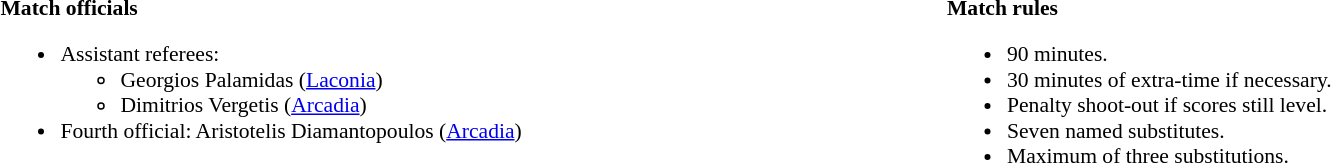<table width=100% style="font-size: 90%">
<tr>
<td width=50% valign=top><br><strong>Match officials</strong><ul><li>Assistant referees:<ul><li>Georgios Palamidas (<a href='#'>Laconia</a>)</li><li>Dimitrios Vergetis (<a href='#'>Arcadia</a>)</li></ul></li><li>Fourth official: Aristotelis Diamantopoulos (<a href='#'>Arcadia</a>)</li></ul></td>
<td width=50% valign=top><br><strong>Match rules</strong><ul><li>90 minutes.</li><li>30 minutes of extra-time if necessary.</li><li>Penalty shoot-out if scores still level.</li><li>Seven named substitutes.</li><li>Maximum of three substitutions.</li></ul></td>
</tr>
</table>
